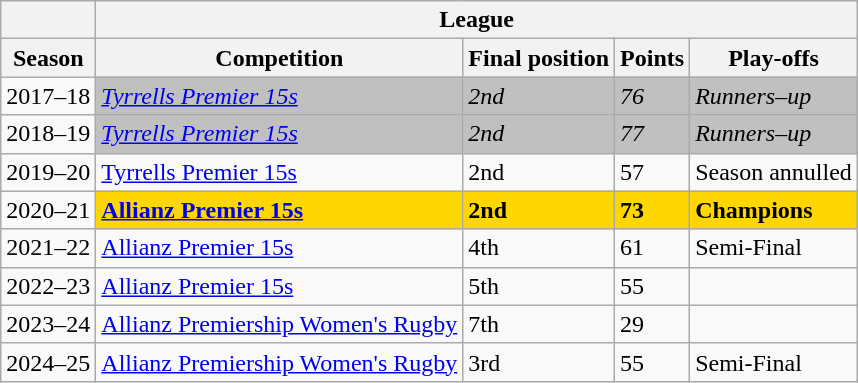<table class="wikitable">
<tr>
<th></th>
<th colspan="4">League</th>
</tr>
<tr>
<th>Season</th>
<th>Competition</th>
<th>Final position</th>
<th>Points</th>
<th>Play-offs</th>
</tr>
<tr>
<td>2017–18</td>
<td style="background:silver"><em><a href='#'>Tyrrells Premier 15s</a></em></td>
<td style="background:silver"><em>2nd</em></td>
<td style="background:silver"><em>76</em></td>
<td style="background:silver"><em>Runners–up</em></td>
</tr>
<tr>
<td>2018–19</td>
<td style="background:silver"><em><a href='#'>Tyrrells Premier 15s</a></em></td>
<td style="background:silver"><em>2nd</em></td>
<td style="background:silver"><em>77</em></td>
<td style="background:silver"><em>Runners–up</em></td>
</tr>
<tr>
<td>2019–20</td>
<td><a href='#'>Tyrrells Premier 15s</a></td>
<td>2nd</td>
<td>57</td>
<td>Season annulled</td>
</tr>
<tr>
<td>2020–21</td>
<td style="background:gold"><strong><a href='#'>Allianz Premier 15s</a></strong></td>
<td style="background:gold"><strong>2nd</strong></td>
<td style="background:gold"><strong>73</strong></td>
<td style="background:gold"><strong>Champions</strong></td>
</tr>
<tr>
<td>2021–22</td>
<td><a href='#'>Allianz Premier 15s</a></td>
<td>4th</td>
<td>61</td>
<td>Semi-Final</td>
</tr>
<tr>
<td>2022–23</td>
<td><a href='#'>Allianz Premier 15s</a></td>
<td>5th</td>
<td>55</td>
<td></td>
</tr>
<tr>
<td>2023–24</td>
<td><a href='#'>Allianz Premiership Women's Rugby</a></td>
<td>7th</td>
<td>29</td>
<td></td>
</tr>
<tr>
<td>2024–25</td>
<td><a href='#'>Allianz Premiership Women's Rugby</a></td>
<td>3rd</td>
<td>55</td>
<td>Semi-Final</td>
</tr>
</table>
